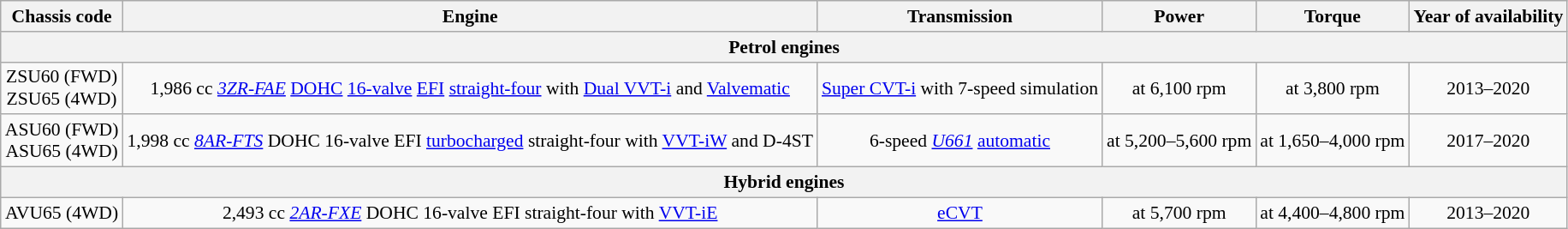<table class="wikitable" style="text-align:center; font-size:90%;">
<tr>
<th>Chassis code</th>
<th>Engine</th>
<th>Transmission</th>
<th>Power</th>
<th>Torque</th>
<th>Year of availability</th>
</tr>
<tr>
<th colspan="7">Petrol engines</th>
</tr>
<tr>
<td>ZSU60 (FWD)<br>ZSU65 (4WD)</td>
<td>1,986 cc <em><a href='#'>3ZR-FAE</a></em> <a href='#'>DOHC</a> <a href='#'>16-valve</a> <a href='#'>EFI</a> <a href='#'>straight-four</a> with <a href='#'>Dual VVT-i</a> and <a href='#'>Valvematic</a></td>
<td><a href='#'>Super CVT-i</a> with 7-speed simulation</td>
<td> at 6,100 rpm</td>
<td> at 3,800 rpm</td>
<td>2013–2020</td>
</tr>
<tr>
<td>ASU60 (FWD)<br>ASU65 (4WD)</td>
<td>1,998 cc <em><a href='#'>8AR-FTS</a></em> DOHC 16-valve EFI <a href='#'>turbocharged</a> straight-four with <a href='#'>VVT-iW</a> and D-4ST</td>
<td>6-speed <em><a href='#'>U661</a></em> <a href='#'>automatic</a></td>
<td> at 5,200–5,600 rpm</td>
<td> at 1,650–4,000 rpm</td>
<td>2017–2020</td>
</tr>
<tr>
<th colspan="7">Hybrid engines</th>
</tr>
<tr>
<td>AVU65 (4WD)</td>
<td>2,493 cc <em><a href='#'>2AR-FXE</a></em> DOHC 16-valve EFI straight-four with <a href='#'>VVT-iE</a></td>
<td><a href='#'>eCVT</a></td>
<td> at 5,700 rpm</td>
<td> at 4,400–4,800 rpm</td>
<td>2013–2020</td>
</tr>
</table>
